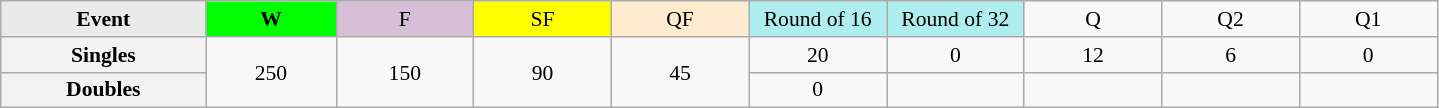<table class=wikitable style=font-size:90%;text-align:center>
<tr>
<td style="width:130px; background:#eaeaea;"><strong>Event</strong></td>
<td style="width:80px; background:lime;"><strong>W</strong></td>
<td style="width:85px; background:thistle;">F</td>
<td style="width:85px; background:#ff0;">SF</td>
<td style="width:85px; background:#ffebcd;">QF</td>
<td style="width:85px; background:#afeeee;">Round of 16</td>
<td style="width:85px; background:#afeeee;">Round of 32</td>
<td width=85>Q</td>
<td width=85>Q2</td>
<td width=85>Q1</td>
</tr>
<tr>
<th style="background:#f3f3f3;">Singles</th>
<td rowspan=2>250</td>
<td rowspan=2>150</td>
<td rowspan=2>90</td>
<td rowspan=2>45</td>
<td>20</td>
<td>0</td>
<td>12</td>
<td>6</td>
<td>0</td>
</tr>
<tr>
<th style="background:#f3f3f3;">Doubles</th>
<td>0</td>
<td></td>
<td></td>
<td></td>
<td></td>
</tr>
</table>
